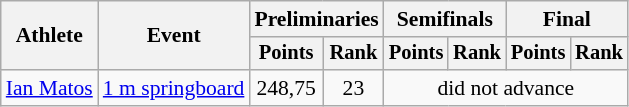<table class="wikitable" style="font-size:90%">
<tr>
<th rowspan="2">Athlete</th>
<th rowspan="2">Event</th>
<th colspan=2>Preliminaries</th>
<th colspan=2>Semifinals</th>
<th colspan=2>Final</th>
</tr>
<tr style="font-size:95%">
<th>Points</th>
<th>Rank</th>
<th>Points</th>
<th>Rank</th>
<th>Points</th>
<th>Rank</th>
</tr>
<tr align=center>
<td align=left><a href='#'>Ian Matos</a></td>
<td align=left><a href='#'>1 m springboard</a></td>
<td>248,75</td>
<td>23</td>
<td colspan=4>did not advance</td>
</tr>
</table>
